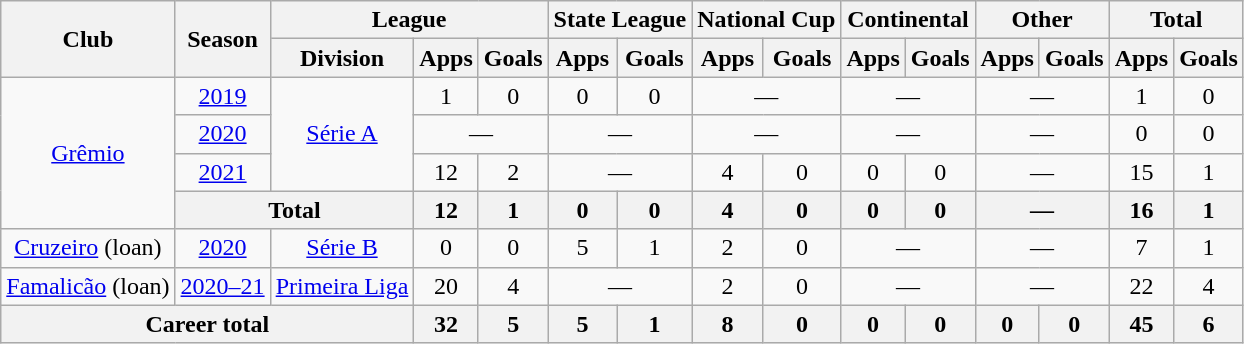<table class="wikitable" style="text-align: center">
<tr>
<th rowspan="2">Club</th>
<th rowspan="2">Season</th>
<th colspan="3">League</th>
<th colspan="2">State League</th>
<th colspan="2">National Cup</th>
<th colspan="2">Continental</th>
<th colspan="2">Other</th>
<th colspan="2">Total</th>
</tr>
<tr>
<th>Division</th>
<th>Apps</th>
<th>Goals</th>
<th>Apps</th>
<th>Goals</th>
<th>Apps</th>
<th>Goals</th>
<th>Apps</th>
<th>Goals</th>
<th>Apps</th>
<th>Goals</th>
<th>Apps</th>
<th>Goals</th>
</tr>
<tr>
<td rowspan=4><a href='#'>Grêmio</a></td>
<td><a href='#'>2019</a></td>
<td rowspan=3><a href='#'>Série A</a></td>
<td>1</td>
<td>0</td>
<td>0</td>
<td>0</td>
<td colspan="2">—</td>
<td colspan="2">—</td>
<td colspan="2">—</td>
<td>1</td>
<td>0</td>
</tr>
<tr>
<td><a href='#'>2020</a></td>
<td colspan="2">—</td>
<td colspan="2">—</td>
<td colspan="2">—</td>
<td colspan="2">—</td>
<td colspan="2">—</td>
<td>0</td>
<td>0</td>
</tr>
<tr>
<td><a href='#'>2021</a></td>
<td>12</td>
<td>2</td>
<td colspan="2">—</td>
<td>4</td>
<td>0</td>
<td>0</td>
<td>0</td>
<td colspan="2">—</td>
<td>15</td>
<td>1</td>
</tr>
<tr>
<th colspan=2>Total</th>
<th>12</th>
<th>1</th>
<th>0</th>
<th>0</th>
<th>4</th>
<th>0</th>
<th>0</th>
<th>0</th>
<th colspan="2">—</th>
<th>16</th>
<th>1</th>
</tr>
<tr>
<td><a href='#'>Cruzeiro</a> (loan)</td>
<td><a href='#'>2020</a></td>
<td><a href='#'>Série B</a></td>
<td>0</td>
<td>0</td>
<td>5</td>
<td>1</td>
<td>2</td>
<td>0</td>
<td colspan="2">—</td>
<td colspan="2">—</td>
<td>7</td>
<td>1</td>
</tr>
<tr>
<td><a href='#'>Famalicão</a> (loan)</td>
<td><a href='#'>2020–21</a></td>
<td><a href='#'>Primeira Liga</a></td>
<td>20</td>
<td>4</td>
<td colspan="2">—</td>
<td>2</td>
<td>0</td>
<td colspan="2">—</td>
<td colspan="2">—</td>
<td>22</td>
<td>4</td>
</tr>
<tr>
<th colspan="3"><strong>Career total</strong></th>
<th>32</th>
<th>5</th>
<th>5</th>
<th>1</th>
<th>8</th>
<th>0</th>
<th>0</th>
<th>0</th>
<th>0</th>
<th>0</th>
<th>45</th>
<th>6</th>
</tr>
</table>
